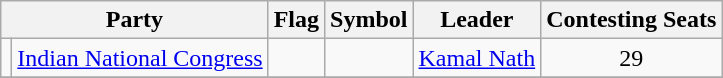<table class="wikitable" style="text-align:center">
<tr>
<th colspan="2">Party</th>
<th>Flag</th>
<th>Symbol</th>
<th>Leader</th>
<th>Contesting Seats</th>
</tr>
<tr>
<td></td>
<td><a href='#'>Indian National Congress</a></td>
<td></td>
<td></td>
<td><a href='#'>Kamal Nath</a></td>
<td>29</td>
</tr>
<tr>
</tr>
</table>
